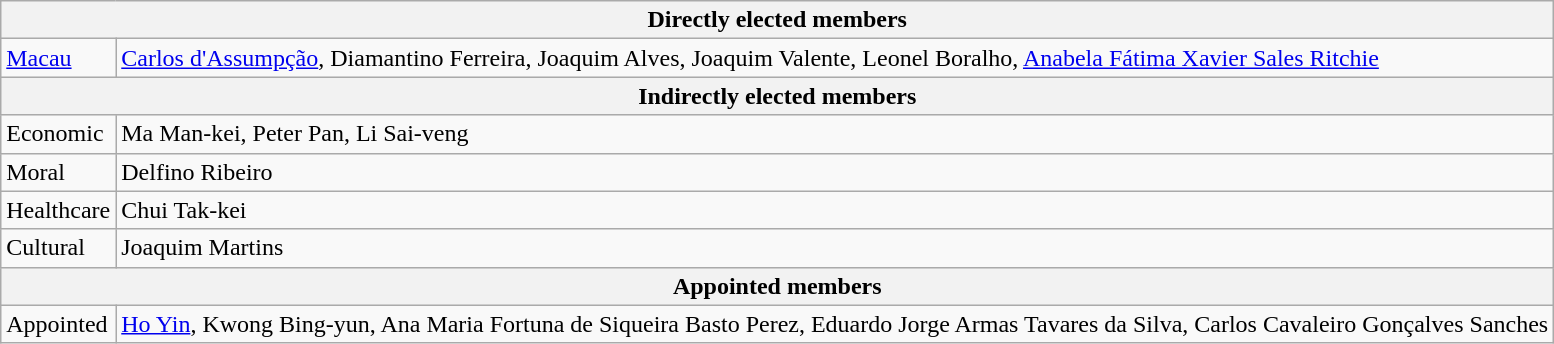<table class="wikitable">
<tr>
<th colspan="2">Directly elected members</th>
</tr>
<tr>
<td><a href='#'>Macau</a></td>
<td><a href='#'>Carlos d'Assumpção</a>, Diamantino Ferreira, Joaquim Alves, Joaquim Valente, Leonel Boralho, <a href='#'>Anabela Fátima Xavier Sales Ritchie</a></td>
</tr>
<tr>
<th colspan="2">Indirectly elected members</th>
</tr>
<tr>
<td>Economic</td>
<td>Ma Man-kei, Peter Pan, Li Sai-veng</td>
</tr>
<tr>
<td>Moral</td>
<td>Delfino Ribeiro</td>
</tr>
<tr>
<td>Healthcare</td>
<td>Chui Tak-kei</td>
</tr>
<tr>
<td>Cultural</td>
<td>Joaquim Martins</td>
</tr>
<tr>
<th colspan="2">Appointed members</th>
</tr>
<tr>
<td>Appointed</td>
<td><a href='#'>Ho Yin</a>, Kwong Bing-yun, Ana Maria Fortuna de Siqueira Basto Perez, Eduardo Jorge Armas Tavares da Silva, Carlos Cavaleiro Gonçalves Sanches</td>
</tr>
</table>
